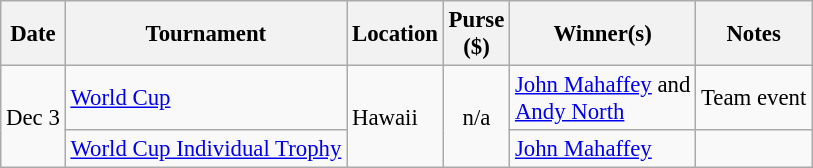<table class="wikitable" style="font-size:95%">
<tr>
<th>Date</th>
<th>Tournament</th>
<th>Location</th>
<th>Purse<br>($)</th>
<th>Winner(s)</th>
<th>Notes</th>
</tr>
<tr>
<td rowspan=2>Dec 3</td>
<td><a href='#'>World Cup</a></td>
<td rowspan=2>Hawaii</td>
<td rowspan=2 align=center>n/a</td>
<td> <a href='#'>John Mahaffey</a> and<br> <a href='#'>Andy North</a></td>
<td>Team event</td>
</tr>
<tr>
<td><a href='#'>World Cup Individual Trophy</a></td>
<td> <a href='#'>John Mahaffey</a></td>
<td></td>
</tr>
</table>
